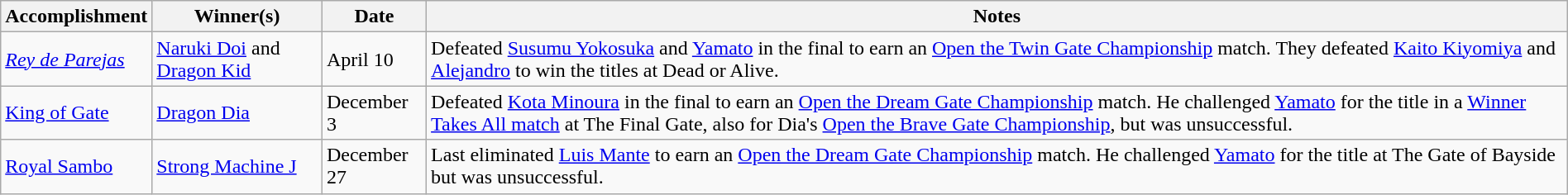<table class="wikitable" style="width:100%;">
<tr>
<th>Accomplishment</th>
<th>Winner(s)</th>
<th>Date</th>
<th>Notes</th>
</tr>
<tr>
<td><em><a href='#'>Rey de Parejas</a></em></td>
<td><a href='#'>Naruki Doi</a> and <a href='#'>Dragon Kid</a></td>
<td>April 10</td>
<td>Defeated <a href='#'>Susumu Yokosuka</a> and <a href='#'>Yamato</a> in the final to earn an <a href='#'>Open the Twin Gate Championship</a> match. They defeated <a href='#'>Kaito Kiyomiya</a> and <a href='#'>Alejandro</a> to win the titles at Dead or Alive.</td>
</tr>
<tr>
<td><a href='#'>King of Gate</a></td>
<td><a href='#'>Dragon Dia</a></td>
<td>December 3</td>
<td>Defeated <a href='#'>Kota Minoura</a> in the final to earn an <a href='#'>Open the Dream Gate Championship</a> match. He challenged <a href='#'>Yamato</a> for the title in a <a href='#'>Winner Takes All match</a> at The Final Gate, also for Dia's <a href='#'>Open the Brave Gate Championship</a>, but was unsuccessful.</td>
</tr>
<tr>
<td><a href='#'>Royal Sambo</a></td>
<td><a href='#'>Strong Machine J</a></td>
<td>December 27</td>
<td>Last eliminated <a href='#'>Luis Mante</a> to earn an <a href='#'>Open the Dream Gate Championship</a> match. He challenged <a href='#'>Yamato</a> for the title at The Gate of Bayside but was unsuccessful.</td>
</tr>
</table>
